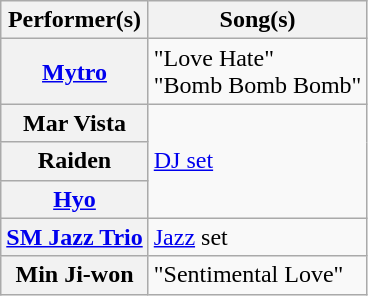<table class="wikitable plainrowheaders">
<tr>
<th>Performer(s)</th>
<th>Song(s)</th>
</tr>
<tr>
<th scope="row"><a href='#'>Mytro</a></th>
<td>"Love Hate"<br>"Bomb Bomb Bomb"</td>
</tr>
<tr>
<th scope="row">Mar Vista</th>
<td rowspan="3"><a href='#'>DJ set</a></td>
</tr>
<tr>
<th scope="row">Raiden</th>
</tr>
<tr>
<th scope="row"><a href='#'>Hyo</a></th>
</tr>
<tr>
<th scope="row"><a href='#'>SM Jazz Trio</a></th>
<td><a href='#'>Jazz</a> set</td>
</tr>
<tr>
<th scope="row">Min Ji-won</th>
<td>"Sentimental Love"</td>
</tr>
</table>
